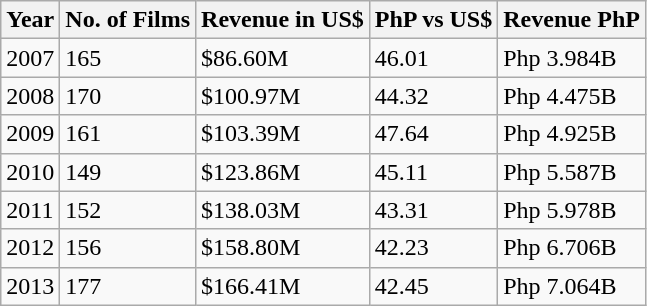<table class="wikitable">
<tr>
<th>Year</th>
<th>No. of Films</th>
<th>Revenue in US$</th>
<th>PhP vs US$</th>
<th>Revenue PhP</th>
</tr>
<tr>
<td>2007</td>
<td>165</td>
<td>$86.60M</td>
<td>46.01</td>
<td>Php 3.984B</td>
</tr>
<tr>
<td>2008</td>
<td>170</td>
<td>$100.97M</td>
<td>44.32</td>
<td>Php 4.475B</td>
</tr>
<tr>
<td>2009</td>
<td>161</td>
<td>$103.39M</td>
<td>47.64</td>
<td>Php 4.925B</td>
</tr>
<tr>
<td>2010</td>
<td>149</td>
<td>$123.86M</td>
<td>45.11</td>
<td>Php 5.587B</td>
</tr>
<tr>
<td>2011</td>
<td>152</td>
<td>$138.03M</td>
<td>43.31</td>
<td>Php 5.978B</td>
</tr>
<tr>
<td>2012</td>
<td>156</td>
<td>$158.80M</td>
<td>42.23</td>
<td>Php 6.706B</td>
</tr>
<tr>
<td>2013</td>
<td>177</td>
<td>$166.41M</td>
<td>42.45</td>
<td>Php 7.064B</td>
</tr>
</table>
